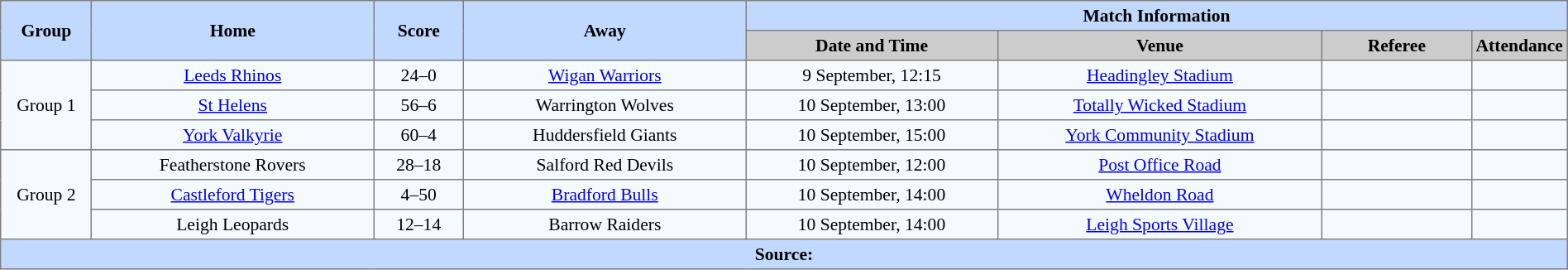<table border=1 style="border-collapse:collapse; font-size:90%; text-align:center;" cellpadding=3 cellspacing=0 width=100%>
<tr bgcolor=#C1D8FF>
<th scope="col" rowspan=2 width=6%>Group</th>
<th scope="col" rowspan=2 width=19%>Home</th>
<th scope="col" rowspan=2 width=6%>Score</th>
<th scope="col" rowspan=2 width=19%>Away</th>
<th colspan=4>Match Information</th>
</tr>
<tr bgcolor=#CCCCCC>
<th scope="col" width=17%>Date and Time</th>
<th scope="col" width=22%>Venue</th>
<th scope="col" width=10%>Referee</th>
<th scope="col" width=7%>Attendance</th>
</tr>
<tr bgcolor=#F5FAFF>
<td rowspan=3>Group 1</td>
<td> <a href='#'>Leeds Rhinos</a></td>
<td>24–0</td>
<td> <a href='#'>Wigan Warriors</a></td>
<td>9 September, 12:15</td>
<td><a href='#'>Headingley Stadium</a></td>
<td></td>
<td></td>
</tr>
<tr bgcolor=#F5FAFF>
<td> <a href='#'>St Helens</a></td>
<td>56–6</td>
<td> Warrington Wolves</td>
<td>10 September, 13:00</td>
<td><a href='#'>Totally Wicked Stadium</a></td>
<td></td>
<td></td>
</tr>
<tr bgcolor=#F5FAFF>
<td> <a href='#'>York Valkyrie</a></td>
<td>60–4</td>
<td> Huddersfield Giants</td>
<td>10 September, 15:00</td>
<td><a href='#'>York Community Stadium</a></td>
<td></td>
<td></td>
</tr>
<tr bgcolor=#F5FAFF>
<td rowspan=3>Group 2</td>
<td> Featherstone Rovers</td>
<td>28–18</td>
<td> Salford Red Devils</td>
<td>10 September, 12:00</td>
<td><a href='#'>Post Office Road</a></td>
<td></td>
<td></td>
</tr>
<tr bgcolor=#F5FAFF>
<td> <a href='#'>Castleford Tigers</a></td>
<td>4–50</td>
<td> <a href='#'>Bradford Bulls</a></td>
<td>10 September, 14:00</td>
<td><a href='#'>Wheldon Road</a></td>
<td></td>
<td></td>
</tr>
<tr bgcolor=#F5FAFF>
<td> Leigh Leopards</td>
<td>12–14</td>
<td> Barrow Raiders</td>
<td>10 September, 14:00</td>
<td><a href='#'>Leigh Sports Village</a></td>
<td></td>
<td></td>
</tr>
<tr style="background:#c1d8ff;">
<th colspan=8>Source:</th>
</tr>
</table>
